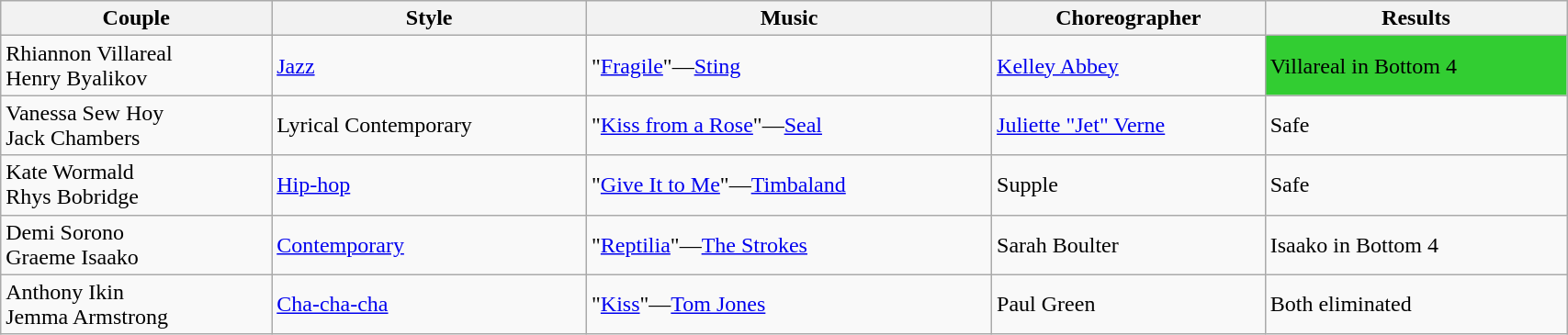<table class="wikitable" style="width:90%;">
<tr>
<th>Couple</th>
<th>Style</th>
<th>Music</th>
<th>Choreographer</th>
<th>Results</th>
</tr>
<tr>
<td>Rhiannon Villareal<br>Henry Byalikov</td>
<td><a href='#'>Jazz</a></td>
<td>"<a href='#'>Fragile</a>"—<a href='#'>Sting</a></td>
<td><a href='#'>Kelley Abbey</a></td>
<td style="background:limegreen;">Villareal in Bottom 4</td>
</tr>
<tr>
<td>Vanessa Sew Hoy<br>Jack Chambers</td>
<td>Lyrical Contemporary</td>
<td>"<a href='#'>Kiss from a Rose</a>"—<a href='#'>Seal</a></td>
<td><a href='#'>Juliette "Jet" Verne</a></td>
<td>Safe</td>
</tr>
<tr>
<td>Kate Wormald<br>Rhys Bobridge</td>
<td><a href='#'>Hip-hop</a></td>
<td>"<a href='#'>Give It to Me</a>"—<a href='#'>Timbaland</a></td>
<td>Supple</td>
<td>Safe</td>
</tr>
<tr>
<td>Demi Sorono<br>Graeme Isaako</td>
<td><a href='#'>Contemporary</a></td>
<td>"<a href='#'>Reptilia</a>"—<a href='#'>The Strokes</a></td>
<td>Sarah Boulter</td>
<td>Isaako in Bottom 4</td>
</tr>
<tr>
<td>Anthony Ikin<br>Jemma Armstrong</td>
<td><a href='#'>Cha-cha-cha</a></td>
<td>"<a href='#'>Kiss</a>"—<a href='#'>Tom Jones</a></td>
<td>Paul Green</td>
<td>Both eliminated</td>
</tr>
</table>
